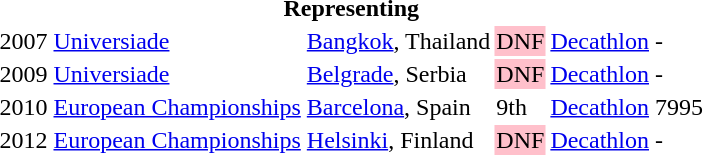<table>
<tr>
<th colspan="6">Representing </th>
</tr>
<tr>
<td>2007</td>
<td><a href='#'>Universiade</a></td>
<td><a href='#'>Bangkok</a>, Thailand</td>
<td bgcolor=pink>DNF</td>
<td><a href='#'>Decathlon</a></td>
<td>-</td>
</tr>
<tr>
<td>2009</td>
<td><a href='#'>Universiade</a></td>
<td><a href='#'>Belgrade</a>, Serbia</td>
<td bgcolor=pink>DNF</td>
<td><a href='#'>Decathlon</a></td>
<td>-</td>
</tr>
<tr>
<td>2010</td>
<td><a href='#'>European Championships</a></td>
<td><a href='#'>Barcelona</a>, Spain</td>
<td>9th</td>
<td><a href='#'>Decathlon</a></td>
<td>7995</td>
</tr>
<tr>
<td>2012</td>
<td><a href='#'>European Championships</a></td>
<td><a href='#'>Helsinki</a>, Finland</td>
<td bgcolor=pink>DNF</td>
<td><a href='#'>Decathlon</a></td>
<td>-</td>
</tr>
</table>
